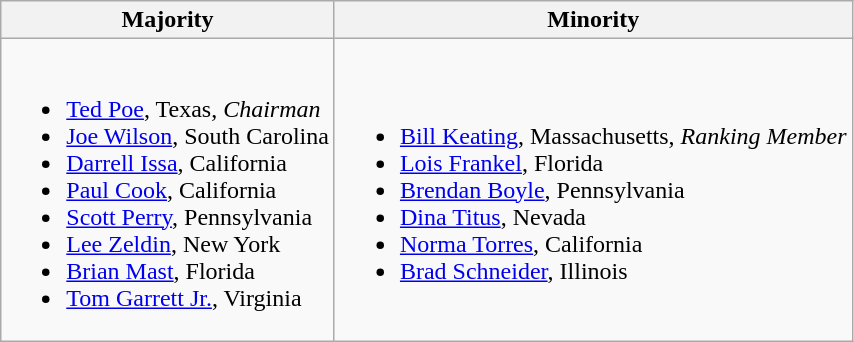<table class=wikitable>
<tr>
<th>Majority</th>
<th>Minority</th>
</tr>
<tr>
<td><br><ul><li><a href='#'>Ted Poe</a>, Texas, <em>Chairman</em></li><li><a href='#'>Joe Wilson</a>, South Carolina</li><li><a href='#'>Darrell Issa</a>, California</li><li><a href='#'>Paul Cook</a>, California</li><li><a href='#'>Scott Perry</a>, Pennsylvania</li><li><a href='#'>Lee Zeldin</a>, New York</li><li><a href='#'>Brian Mast</a>, Florida</li><li><a href='#'>Tom Garrett Jr.</a>, Virginia</li></ul></td>
<td><br><ul><li><a href='#'>Bill Keating</a>, Massachusetts, <em>Ranking Member</em></li><li><a href='#'>Lois Frankel</a>, Florida</li><li><a href='#'>Brendan Boyle</a>, Pennsylvania</li><li><a href='#'>Dina Titus</a>, Nevada</li><li><a href='#'>Norma Torres</a>, California</li><li><a href='#'>Brad Schneider</a>, Illinois</li></ul></td>
</tr>
</table>
